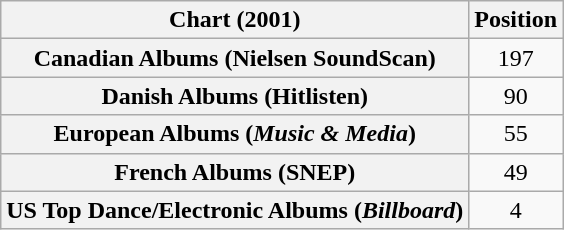<table class="wikitable sortable plainrowheaders" style="text-align:center;">
<tr>
<th scope="col">Chart (2001)</th>
<th scope="col">Position</th>
</tr>
<tr>
<th scope="row">Canadian Albums (Nielsen SoundScan)</th>
<td>197</td>
</tr>
<tr>
<th scope="row">Danish Albums (Hitlisten)</th>
<td>90</td>
</tr>
<tr>
<th scope="row">European Albums (<em>Music & Media</em>)</th>
<td>55</td>
</tr>
<tr>
<th scope="row">French Albums (SNEP)</th>
<td>49</td>
</tr>
<tr>
<th scope="row">US Top Dance/Electronic Albums (<em>Billboard</em>)</th>
<td>4</td>
</tr>
</table>
